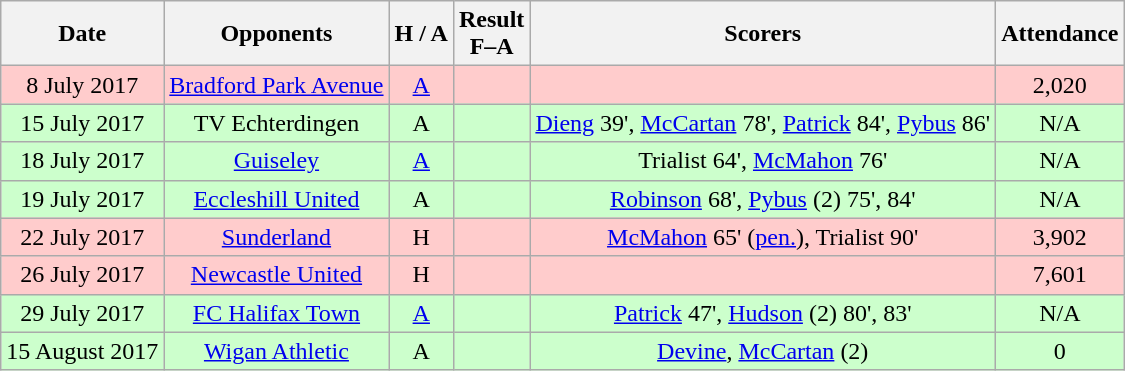<table class="wikitable" style="text-align:center">
<tr>
<th>Date</th>
<th>Opponents</th>
<th>H / A</th>
<th>Result<br>F–A</th>
<th>Scorers</th>
<th>Attendance</th>
</tr>
<tr style="background:#fcc;">
<td>8 July 2017</td>
<td><a href='#'>Bradford Park Avenue</a></td>
<td><a href='#'>A</a></td>
<td></td>
<td></td>
<td>2,020</td>
</tr>
<tr style="background:#cfc;">
<td>15 July 2017</td>
<td>TV Echterdingen</td>
<td>A</td>
<td></td>
<td><a href='#'>Dieng</a> 39', <a href='#'>McCartan</a> 78', <a href='#'>Patrick</a> 84', <a href='#'>Pybus</a> 86'</td>
<td>N/A</td>
</tr>
<tr style="background:#cfc;">
<td>18 July 2017</td>
<td><a href='#'>Guiseley</a></td>
<td><a href='#'>A</a></td>
<td></td>
<td>Trialist 64', <a href='#'>McMahon</a> 76'</td>
<td>N/A</td>
</tr>
<tr style="background:#cfc;">
<td>19 July 2017</td>
<td><a href='#'>Eccleshill United</a></td>
<td>A</td>
<td></td>
<td><a href='#'>Robinson</a> 68', <a href='#'>Pybus</a> (2) 75', 84'</td>
<td>N/A</td>
</tr>
<tr style="background:#fcc;">
<td>22 July 2017</td>
<td><a href='#'>Sunderland</a></td>
<td>H</td>
<td></td>
<td><a href='#'>McMahon</a> 65' (<a href='#'>pen.</a>), Trialist 90'</td>
<td>3,902</td>
</tr>
<tr style="background:#fcc;">
<td>26 July 2017</td>
<td><a href='#'>Newcastle United</a></td>
<td>H</td>
<td></td>
<td></td>
<td>7,601</td>
</tr>
<tr style="background:#cfc;">
<td>29 July 2017</td>
<td><a href='#'>FC Halifax Town</a></td>
<td><a href='#'>A</a></td>
<td></td>
<td><a href='#'>Patrick</a> 47', <a href='#'>Hudson</a> (2) 80', 83'</td>
<td>N/A</td>
</tr>
<tr style="background:#cfc;">
<td>15 August 2017</td>
<td><a href='#'>Wigan Athletic</a></td>
<td>A</td>
<td></td>
<td><a href='#'>Devine</a>, <a href='#'>McCartan</a> (2)</td>
<td>0</td>
</tr>
</table>
